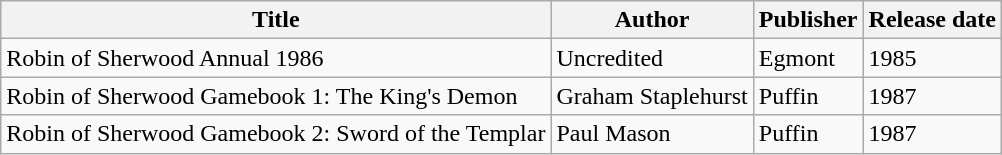<table class="wikitable">
<tr>
<th>Title</th>
<th>Author</th>
<th>Publisher</th>
<th>Release date</th>
</tr>
<tr>
<td>Robin of Sherwood Annual 1986</td>
<td>Uncredited</td>
<td>Egmont</td>
<td>1985</td>
</tr>
<tr>
<td>Robin of Sherwood Gamebook 1: The King's Demon</td>
<td>Graham Staplehurst</td>
<td>Puffin</td>
<td>1987</td>
</tr>
<tr>
<td>Robin of Sherwood Gamebook 2: Sword of the Templar</td>
<td>Paul Mason</td>
<td>Puffin</td>
<td>1987</td>
</tr>
</table>
